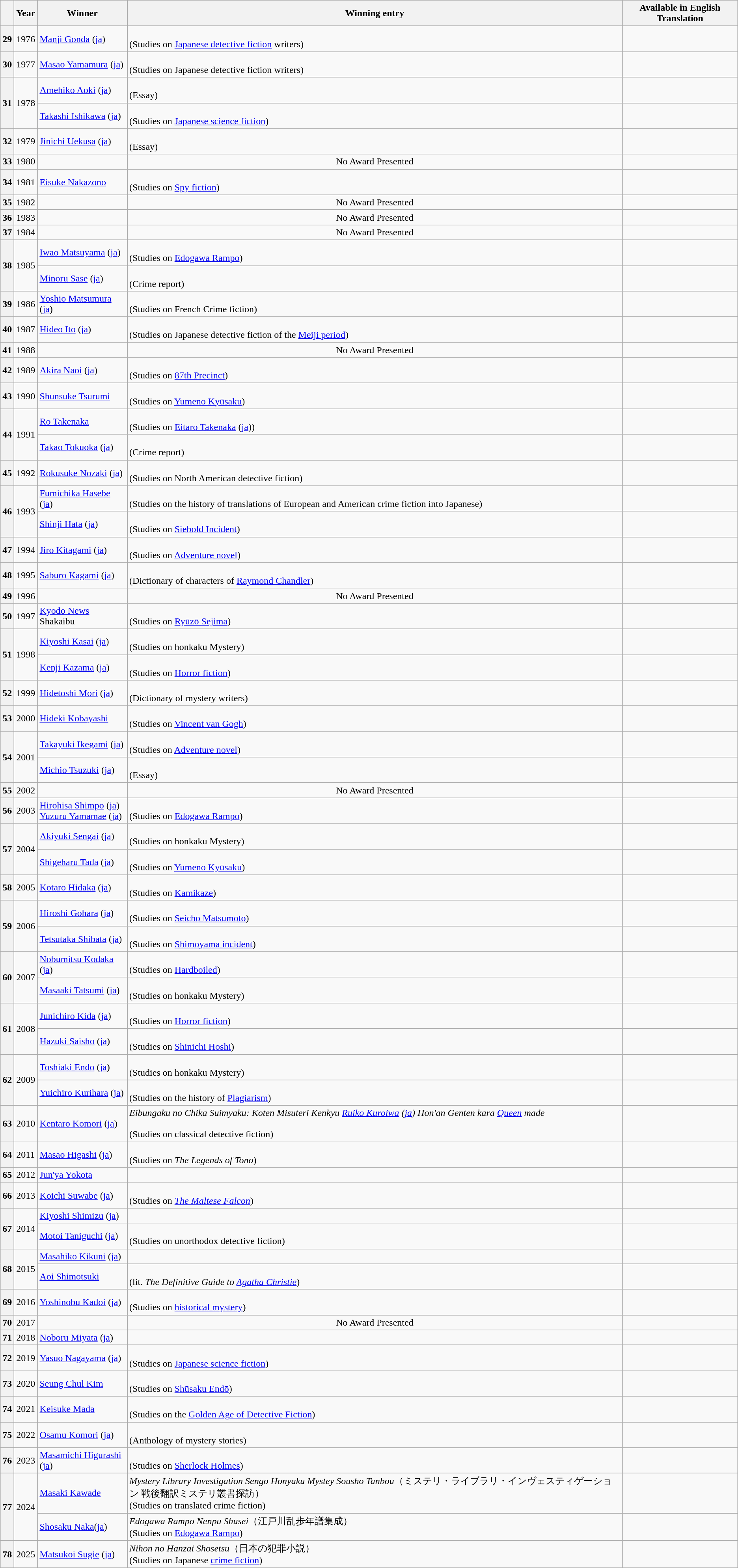<table class='wikitable'>
<tr>
<th></th>
<th>Year</th>
<th>Winner</th>
<th>Winning entry</th>
<th>Available in English Translation</th>
</tr>
<tr>
<th>29</th>
<td>1976</td>
<td><a href='#'>Manji Gonda</a> (<a href='#'>ja</a>)</td>
<td><br>(Studies on <a href='#'>Japanese detective fiction</a> writers)</td>
<td></td>
</tr>
<tr>
<th>30</th>
<td>1977</td>
<td><a href='#'>Masao Yamamura</a> (<a href='#'>ja</a>)</td>
<td><br>(Studies on Japanese detective fiction writers)</td>
<td></td>
</tr>
<tr>
<th rowspan="2">31</th>
<td rowspan="2">1978</td>
<td><a href='#'>Amehiko Aoki</a> (<a href='#'>ja</a>)</td>
<td><br>(Essay)</td>
<td></td>
</tr>
<tr>
<td><a href='#'>Takashi Ishikawa</a> (<a href='#'>ja</a>)</td>
<td><br>(Studies on <a href='#'>Japanese science fiction</a>)</td>
<td></td>
</tr>
<tr>
<th>32</th>
<td>1979</td>
<td><a href='#'>Jinichi Uekusa</a> (<a href='#'>ja</a>)</td>
<td><br>(Essay)</td>
<td></td>
</tr>
<tr>
<th>33</th>
<td>1980</td>
<td></td>
<td style="text-align:center">No Award Presented</td>
<td></td>
</tr>
<tr>
<th>34</th>
<td>1981</td>
<td><a href='#'>Eisuke Nakazono</a></td>
<td><br>(Studies on <a href='#'>Spy fiction</a>)</td>
<td></td>
</tr>
<tr>
<th>35</th>
<td>1982</td>
<td></td>
<td style="text-align:center">No Award Presented</td>
<td></td>
</tr>
<tr>
<th>36</th>
<td>1983</td>
<td></td>
<td style="text-align:center">No Award Presented</td>
<td></td>
</tr>
<tr>
<th>37</th>
<td>1984</td>
<td></td>
<td style="text-align:center">No Award Presented</td>
<td></td>
</tr>
<tr>
<th rowspan="2">38</th>
<td rowspan="2">1985</td>
<td><a href='#'>Iwao Matsuyama</a> (<a href='#'>ja</a>)</td>
<td><br>(Studies on <a href='#'>Edogawa Rampo</a>)</td>
<td></td>
</tr>
<tr>
<td><a href='#'>Minoru Sase</a> (<a href='#'>ja</a>)</td>
<td><br>(Crime report)</td>
<td></td>
</tr>
<tr>
<th>39</th>
<td>1986</td>
<td><a href='#'>Yoshio Matsumura</a> (<a href='#'>ja</a>)</td>
<td><br>(Studies on French Crime fiction)</td>
<td></td>
</tr>
<tr>
<th>40</th>
<td>1987</td>
<td><a href='#'>Hideo Ito</a> (<a href='#'>ja</a>)</td>
<td><br>(Studies on Japanese detective fiction of the <a href='#'>Meiji period</a>)</td>
<td></td>
</tr>
<tr>
<th>41</th>
<td>1988</td>
<td></td>
<td style="text-align:center">No Award Presented</td>
<td></td>
</tr>
<tr>
<th>42</th>
<td>1989</td>
<td><a href='#'>Akira Naoi</a> (<a href='#'>ja</a>)</td>
<td><br>(Studies on <a href='#'>87th Precinct</a>)</td>
<td></td>
</tr>
<tr>
<th>43</th>
<td>1990</td>
<td><a href='#'>Shunsuke Tsurumi</a></td>
<td><br>(Studies on <a href='#'>Yumeno Kyūsaku</a>)</td>
<td></td>
</tr>
<tr>
<th rowspan="2">44</th>
<td rowspan="2">1991</td>
<td><a href='#'>Ro Takenaka</a></td>
<td><br>(Studies on <a href='#'>Eitaro Takenaka</a> (<a href='#'>ja</a>))</td>
<td></td>
</tr>
<tr>
<td><a href='#'>Takao Tokuoka</a> (<a href='#'>ja</a>)</td>
<td><br>(Crime report)</td>
<td></td>
</tr>
<tr>
<th>45</th>
<td>1992</td>
<td><a href='#'>Rokusuke Nozaki</a> (<a href='#'>ja</a>)</td>
<td><br>(Studies on North American detective fiction)</td>
<td></td>
</tr>
<tr>
<th rowspan="2">46</th>
<td rowspan="2">1993</td>
<td><a href='#'>Fumichika Hasebe</a> (<a href='#'>ja</a>)</td>
<td><br>(Studies on the history of translations of European and American crime fiction into Japanese)</td>
<td></td>
</tr>
<tr>
<td><a href='#'>Shinji Hata</a> (<a href='#'>ja</a>)</td>
<td><br>(Studies on <a href='#'>Siebold Incident</a>)</td>
<td></td>
</tr>
<tr>
<th>47</th>
<td>1994</td>
<td><a href='#'>Jiro Kitagami</a> (<a href='#'>ja</a>)</td>
<td><br>(Studies on <a href='#'>Adventure novel</a>)</td>
<td></td>
</tr>
<tr>
<th>48</th>
<td>1995</td>
<td><a href='#'>Saburo Kagami</a> (<a href='#'>ja</a>)</td>
<td><br>(Dictionary of characters of <a href='#'>Raymond Chandler</a>)</td>
<td></td>
</tr>
<tr>
<th>49</th>
<td>1996</td>
<td></td>
<td style="text-align:center">No Award Presented</td>
<td></td>
</tr>
<tr>
<th>50</th>
<td>1997</td>
<td><a href='#'>Kyodo News</a> Shakaibu</td>
<td><br>(Studies on <a href='#'>Ryūzō Sejima</a>)</td>
<td></td>
</tr>
<tr>
<th rowspan="2">51</th>
<td rowspan="2">1998</td>
<td><a href='#'>Kiyoshi Kasai</a> (<a href='#'>ja</a>)</td>
<td><br>(Studies on honkaku Mystery)</td>
<td></td>
</tr>
<tr>
<td><a href='#'>Kenji Kazama</a> (<a href='#'>ja</a>)</td>
<td><br>(Studies on <a href='#'>Horror fiction</a>)</td>
<td></td>
</tr>
<tr>
<th>52</th>
<td>1999</td>
<td><a href='#'>Hidetoshi Mori</a> (<a href='#'>ja</a>)</td>
<td><br>(Dictionary of mystery writers)</td>
<td></td>
</tr>
<tr>
<th>53</th>
<td>2000</td>
<td><a href='#'>Hideki Kobayashi</a></td>
<td><br>(Studies on <a href='#'>Vincent van Gogh</a>)</td>
<td></td>
</tr>
<tr>
<th rowspan="2">54</th>
<td rowspan="2">2001</td>
<td><a href='#'>Takayuki Ikegami</a> (<a href='#'>ja</a>)</td>
<td><br>(Studies on <a href='#'>Adventure novel</a>)</td>
<td></td>
</tr>
<tr>
<td><a href='#'>Michio Tsuzuki</a> (<a href='#'>ja</a>)</td>
<td><br>(Essay)</td>
<td></td>
</tr>
<tr>
<th>55</th>
<td>2002</td>
<td></td>
<td style="text-align:center">No Award Presented</td>
<td></td>
</tr>
<tr>
<th>56</th>
<td>2003</td>
<td><a href='#'>Hirohisa Shimpo</a> (<a href='#'>ja</a>)<br><a href='#'>Yuzuru Yamamae</a> (<a href='#'>ja</a>)</td>
<td><br>(Studies on <a href='#'>Edogawa Rampo</a>)</td>
<td></td>
</tr>
<tr>
<th rowspan="2">57</th>
<td rowspan="2">2004</td>
<td><a href='#'>Akiyuki Sengai</a> (<a href='#'>ja</a>)</td>
<td><br>(Studies on honkaku Mystery)</td>
<td></td>
</tr>
<tr>
<td><a href='#'>Shigeharu Tada</a> (<a href='#'>ja</a>)</td>
<td><br>(Studies on <a href='#'>Yumeno Kyūsaku</a>)</td>
<td></td>
</tr>
<tr>
<th>58</th>
<td>2005</td>
<td><a href='#'>Kotaro Hidaka</a> (<a href='#'>ja</a>)</td>
<td><br>(Studies on <a href='#'>Kamikaze</a>)</td>
<td></td>
</tr>
<tr>
<th rowspan="2">59</th>
<td rowspan="2">2006</td>
<td><a href='#'>Hiroshi Gohara</a> (<a href='#'>ja</a>)</td>
<td><br>(Studies on <a href='#'>Seicho Matsumoto</a>)</td>
<td></td>
</tr>
<tr>
<td><a href='#'>Tetsutaka Shibata</a> (<a href='#'>ja</a>)</td>
<td><br>(Studies on <a href='#'>Shimoyama incident</a>)</td>
<td></td>
</tr>
<tr>
<th rowspan="2">60</th>
<td rowspan="2">2007</td>
<td><a href='#'>Nobumitsu Kodaka</a> (<a href='#'>ja</a>)</td>
<td><br>(Studies on <a href='#'>Hardboiled</a>)</td>
<td></td>
</tr>
<tr>
<td><a href='#'>Masaaki Tatsumi</a> (<a href='#'>ja</a>)</td>
<td><br>(Studies on honkaku Mystery)</td>
<td></td>
</tr>
<tr>
<th rowspan="2">61</th>
<td rowspan="2">2008</td>
<td><a href='#'>Junichiro Kida</a> (<a href='#'>ja</a>)</td>
<td><br>(Studies on <a href='#'>Horror fiction</a>)</td>
<td></td>
</tr>
<tr>
<td><a href='#'>Hazuki Saisho</a> (<a href='#'>ja</a>)</td>
<td><br>(Studies on <a href='#'>Shinichi Hoshi</a>)</td>
<td></td>
</tr>
<tr>
<th rowspan="2">62</th>
<td rowspan="2">2009</td>
<td><a href='#'>Toshiaki Endo</a> (<a href='#'>ja</a>)</td>
<td><br>(Studies on honkaku Mystery)</td>
<td></td>
</tr>
<tr>
<td><a href='#'>Yuichiro Kurihara</a> (<a href='#'>ja</a>)</td>
<td><br>(Studies on the history of <a href='#'>Plagiarism</a>)</td>
<td></td>
</tr>
<tr>
<th>63</th>
<td>2010</td>
<td><a href='#'>Kentaro Komori</a> (<a href='#'>ja</a>)</td>
<td><em>Eibungaku no Chika Suimyaku: Koten Misuteri Kenkyu <a href='#'>Ruiko Kuroiwa</a> (<a href='#'>ja</a>) Hon'an Genten kara <a href='#'>Queen</a> made</em><br><br>(Studies on classical detective fiction)</td>
<td></td>
</tr>
<tr>
<th>64</th>
<td>2011</td>
<td><a href='#'>Masao Higashi</a> (<a href='#'>ja</a>)</td>
<td><br>(Studies on <em>The Legends of Tono</em>)</td>
<td></td>
</tr>
<tr>
<th>65</th>
<td>2012</td>
<td><a href='#'>Jun'ya Yokota</a></td>
<td></td>
<td></td>
</tr>
<tr>
<th>66</th>
<td>2013</td>
<td><a href='#'>Koichi Suwabe</a> (<a href='#'>ja</a>)</td>
<td><br>(Studies on <em><a href='#'>The Maltese Falcon</a></em>)</td>
<td></td>
</tr>
<tr>
<th rowspan="2">67</th>
<td rowspan="2">2014</td>
<td><a href='#'>Kiyoshi Shimizu</a> (<a href='#'>ja</a>)</td>
<td></td>
<td></td>
</tr>
<tr>
<td><a href='#'>Motoi Taniguchi</a> (<a href='#'>ja</a>)</td>
<td><br>(Studies on unorthodox detective fiction)</td>
<td></td>
</tr>
<tr>
<th rowspan="2">68</th>
<td rowspan="2">2015</td>
<td><a href='#'>Masahiko Kikuni</a> (<a href='#'>ja</a>)</td>
<td></td>
<td></td>
</tr>
<tr>
<td><a href='#'>Aoi Shimotsuki</a></td>
<td><br>(lit. <em>The Definitive Guide to <a href='#'>Agatha Christie</a></em>)</td>
<td></td>
</tr>
<tr>
<th>69</th>
<td>2016</td>
<td><a href='#'>Yoshinobu Kadoi</a> (<a href='#'>ja</a>)</td>
<td><br>(Studies on <a href='#'>historical mystery</a>)</td>
<td></td>
</tr>
<tr>
<th>70</th>
<td>2017</td>
<td></td>
<td style="text-align:center">No Award Presented</td>
<td></td>
</tr>
<tr>
<th>71</th>
<td>2018</td>
<td><a href='#'>Noboru Miyata</a> (<a href='#'>ja</a>)</td>
<td></td>
<td></td>
</tr>
<tr>
<th>72</th>
<td>2019</td>
<td><a href='#'>Yasuo Nagayama</a> (<a href='#'>ja</a>)</td>
<td><br>(Studies on <a href='#'>Japanese science fiction</a>)</td>
<td></td>
</tr>
<tr>
<th>73</th>
<td>2020</td>
<td><a href='#'>Seung Chul Kim</a></td>
<td><br>(Studies on <a href='#'>Shūsaku Endō</a>)</td>
<td></td>
</tr>
<tr>
<th>74</th>
<td>2021</td>
<td><a href='#'>Keisuke Mada</a></td>
<td><br>(Studies on the <a href='#'>Golden Age of Detective Fiction</a>)</td>
<td></td>
</tr>
<tr>
<th>75</th>
<td>2022</td>
<td><a href='#'>Osamu Komori</a> (<a href='#'>ja</a>)</td>
<td><br>(Anthology of mystery stories)</td>
<td></td>
</tr>
<tr>
<th>76</th>
<td>2023</td>
<td><a href='#'>Masamichi Higurashi</a> (<a href='#'>ja</a>)</td>
<td><br>(Studies on <a href='#'>Sherlock Holmes</a>)</td>
<td></td>
</tr>
<tr>
<th rowspan="2">77</th>
<td rowspan="2">2024</td>
<td><a href='#'>Masaki Kawade</a></td>
<td><em>Mystery Library Investigation Sengo Honyaku Mystey Sousho Tanbou</em>（ミステリ・ライブラリ・インヴェスティゲーション 戦後翻訳ミステリ叢書探訪）<br>(Studies on translated crime fiction)</td>
<td></td>
</tr>
<tr>
<td><a href='#'>Shosaku Naka</a>(<a href='#'>ja</a>)</td>
<td><em>Edogawa Rampo Nenpu Shusei</em>（江戸川乱歩年譜集成）<br>(Studies on <a href='#'>Edogawa Rampo</a>)</td>
<td></td>
</tr>
<tr>
<th>78</th>
<td>2025</td>
<td><a href='#'>Matsukoi Sugie</a> (<a href='#'>ja</a>)</td>
<td><em>Nihon no Hanzai Shosetsu</em>（日本の犯罪小説）<br>(Studies on Japanese <a href='#'>crime fiction</a>)</td>
<td></td>
</tr>
</table>
